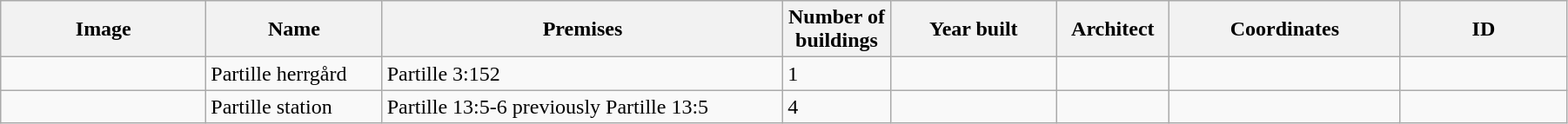<table class="wikitable" width="95%">
<tr>
<th width="150">Image</th>
<th>Name</th>
<th>Premises</th>
<th width="75">Number of<br>buildings</th>
<th width="120">Year built</th>
<th>Architect</th>
<th width="170">Coordinates</th>
<th width="120">ID</th>
</tr>
<tr>
<td></td>
<td>Partille herrgård</td>
<td>Partille 3:152</td>
<td>1</td>
<td></td>
<td></td>
<td></td>
<td></td>
</tr>
<tr>
<td></td>
<td>Partille station</td>
<td>Partille 13:5-6 previously Partille 13:5</td>
<td>4</td>
<td></td>
<td></td>
<td></td>
<td></td>
</tr>
</table>
